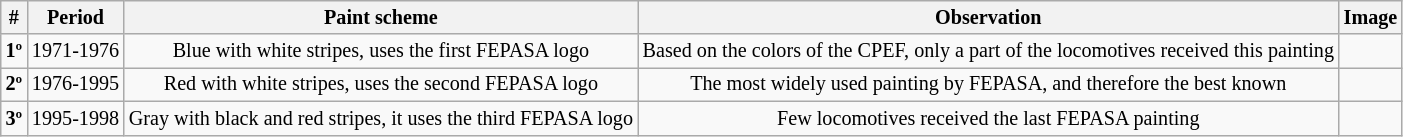<table class="wikitable sortable" style="font-size:84%;">
<tr>
<th>#</th>
<th>Period</th>
<th>Paint scheme</th>
<th>Observation</th>
<th class="Unsortable">Image</th>
</tr>
<tr align="center">
<td><strong>1º</strong></td>
<td>1971-1976</td>
<td>Blue with white stripes, uses the first FEPASA logo</td>
<td>Based on the colors of the CPEF, only a part of the locomotives received this painting</td>
<td></td>
</tr>
<tr align="center">
<td><strong>2º</strong></td>
<td>1976-1995</td>
<td>Red with white stripes, uses the second FEPASA logo</td>
<td>The most widely used painting by FEPASA, and therefore the best known</td>
<td></td>
</tr>
<tr align="center">
<td><strong>3º</strong></td>
<td>1995-1998</td>
<td>Gray with black and red stripes, it uses the third FEPASA logo</td>
<td>Few locomotives received the last FEPASA painting</td>
<td></td>
</tr>
</table>
